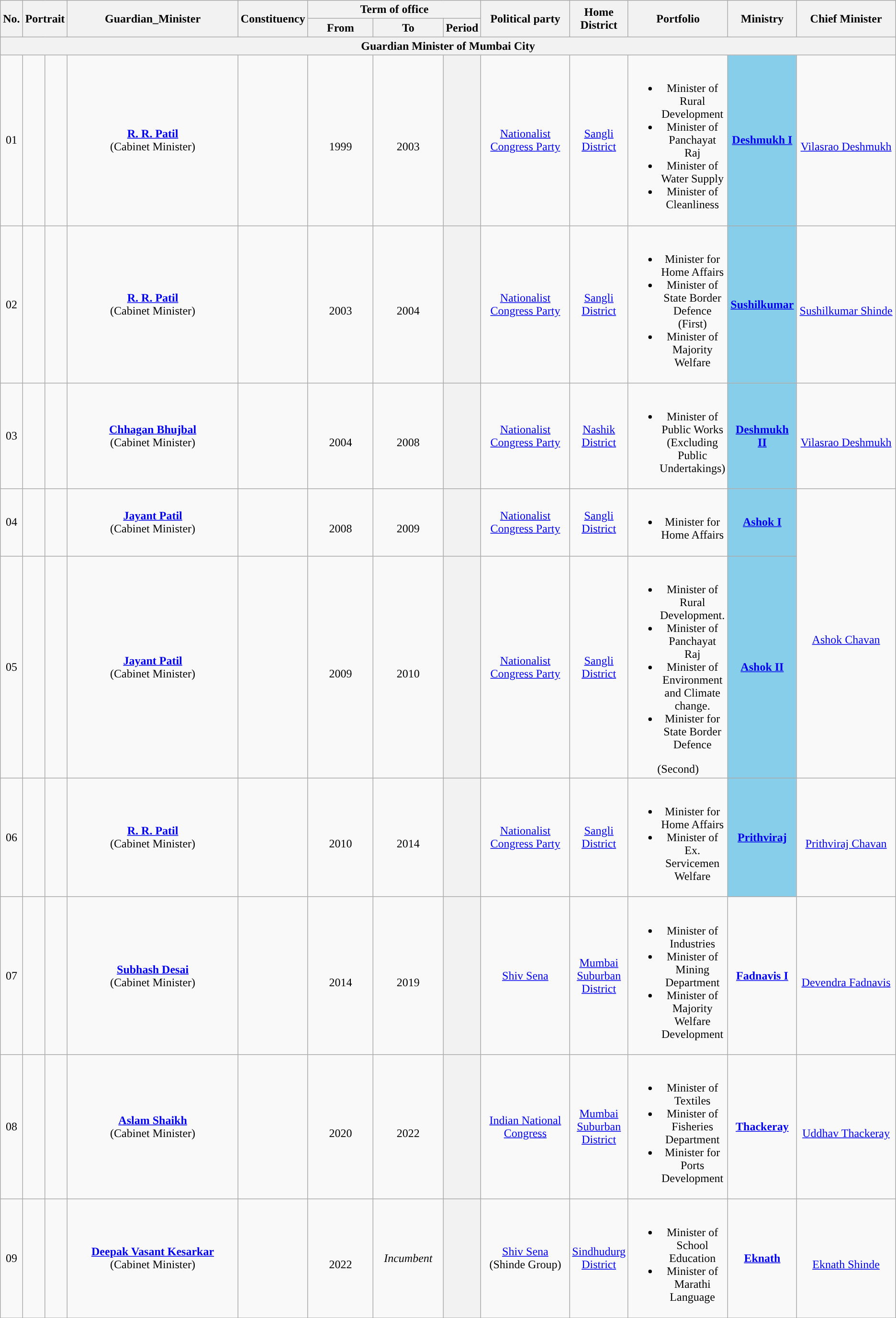<table class="wikitable" style="text-align:center">
<tr>
<th rowspan="2">No.</th>
<th rowspan="2" colspan="2">Portrait</th>
<th rowspan="2" style="width:16em">Guardian_Minister</th>
<th rowspan="2">Constituency</th>
<th colspan="3">Term of office</th>
<th rowspan="2" style="width:8em">Political party</th>
<th rowspan="2">Home District</th>
<th rowspan="2">Portfolio</th>
<th rowspan="2">Ministry</th>
<th rowspan="2" style="width:9em">Chief Minister</th>
</tr>
<tr>
<th style="width:6em">From</th>
<th style="width:6em">To</th>
<th>Period</th>
</tr>
<tr>
<th colspan="13">Guardian Minister of Mumbai City</th>
</tr>
<tr>
<td>01</td>
<td></td>
<td></td>
<td><strong><a href='#'>R. R. Patil</a></strong> <br> (Cabinet Minister)</td>
<td></td>
<td><br>1999</td>
<td><br>2003</td>
<th></th>
<td><a href='#'>Nationalist Congress Party</a></td>
<td><a href='#'>Sangli District</a></td>
<td><br><ul><li>Minister of Rural Development</li><li>Minister of Panchayat Raj</li><li>Minister of Water Supply</li><li>Minister of Cleanliness</li></ul></td>
<td rowspan="1" bgcolor="#87CEEB"><a href='#'><strong>Deshmukh I</strong></a></td>
<td rowspan="1"> <br><a href='#'>Vilasrao Deshmukh</a></td>
</tr>
<tr>
<td>02</td>
<td></td>
<td></td>
<td><strong><a href='#'>R. R. Patil</a></strong> <br> (Cabinet Minister)</td>
<td></td>
<td><br>2003</td>
<td><br>2004</td>
<th></th>
<td><a href='#'>Nationalist Congress Party</a></td>
<td><a href='#'>Sangli District</a></td>
<td><br><ul><li>Minister for Home Affairs</li><li>Minister of State Border Defence (First)</li><li>Minister of Majority Welfare</li></ul></td>
<td rowspan="1" bgcolor="#87CEEB"><a href='#'><strong>Sushilkumar</strong></a></td>
<td rowspan="1"> <br><a href='#'>Sushilkumar Shinde</a></td>
</tr>
<tr>
<td>03</td>
<td></td>
<td></td>
<td><strong><a href='#'>Chhagan Bhujbal</a></strong> <br> (Cabinet Minister)</td>
<td></td>
<td><br>2004</td>
<td><br>2008</td>
<th></th>
<td><a href='#'>Nationalist Congress Party</a></td>
<td><a href='#'>Nashik District</a></td>
<td><br><ul><li>Minister of Public Works (Excluding Public Undertakings)</li></ul></td>
<td rowspan="1" bgcolor="#87CEEB"><a href='#'><strong>Deshmukh II</strong></a></td>
<td rowspan="1"> <br><a href='#'>Vilasrao Deshmukh</a></td>
</tr>
<tr>
<td>04</td>
<td></td>
<td></td>
<td><strong><a href='#'>Jayant Patil</a></strong> <br> (Cabinet Minister)</td>
<td></td>
<td><br>2008</td>
<td><br>2009</td>
<th></th>
<td><a href='#'>Nationalist Congress Party</a></td>
<td><a href='#'>Sangli District</a></td>
<td><br><ul><li>Minister for Home Affairs</li></ul></td>
<td rowspan="1" bgcolor="#87CEEB"><a href='#'><strong>Ashok I</strong></a></td>
<td rowspan="2"><br><a href='#'>Ashok Chavan</a></td>
</tr>
<tr>
<td>05</td>
<td></td>
<td></td>
<td><strong><a href='#'>Jayant Patil</a></strong>  <br> (Cabinet Minister)</td>
<td></td>
<td><br>2009</td>
<td><br>2010</td>
<th></th>
<td><a href='#'>Nationalist Congress Party</a></td>
<td><a href='#'>Sangli District</a></td>
<td><br><ul><li>Minister of Rural Development.</li><li>Minister of Panchayat Raj</li><li>Minister of Environment and Climate change.</li><li>Minister for State Border Defence</li></ul>(Second)</td>
<td rowspan="1"bgcolor="#87CEEB"><a href='#'><strong>Ashok II</strong></a></td>
</tr>
<tr>
<td>06</td>
<td></td>
<td></td>
<td><strong><a href='#'>R. R. Patil</a></strong> <br> (Cabinet Minister)</td>
<td></td>
<td><br>2010</td>
<td><br>2014</td>
<th></th>
<td><a href='#'>Nationalist Congress Party</a></td>
<td><a href='#'>Sangli District</a></td>
<td><br><ul><li>Minister for Home Affairs</li><li>Minister of Ex. Servicemen Welfare</li></ul></td>
<td rowspan="1" bgcolor="#87CEEB"><a href='#'><strong>Prithviraj</strong></a></td>
<td rowspan="1"><br><a href='#'>Prithviraj Chavan</a></td>
</tr>
<tr>
<td>07</td>
<td></td>
<td></td>
<td><strong><a href='#'>Subhash Desai</a></strong> <br> (Cabinet Minister)</td>
<td></td>
<td><br>2014</td>
<td><br>2019</td>
<th></th>
<td rowspan="1"><a href='#'>Shiv Sena</a></td>
<td><a href='#'>Mumbai Suburban District</a></td>
<td><br><ul><li>Minister of Industries</li><li>Minister of Mining Department</li><li>Minister of Majority Welfare Development</li></ul></td>
<td rowspan="1"><a href='#'><strong>Fadnavis I</strong></a></td>
<td rowspan="1"> <br><a href='#'>Devendra Fadnavis</a></td>
</tr>
<tr>
<td>08</td>
<td></td>
<td></td>
<td><strong><a href='#'>Aslam Shaikh</a></strong> <br> (Cabinet Minister)</td>
<td></td>
<td><br>2020</td>
<td><br>2022</td>
<th></th>
<td><a href='#'>Indian National Congress</a></td>
<td><a href='#'>Mumbai Suburban District</a></td>
<td><br><ul><li>Minister of Textiles</li><li>Minister of Fisheries Department</li><li>Minister for Ports Development</li></ul></td>
<td rowspan="1"><a href='#'><strong>Thackeray</strong></a></td>
<td rowspan="1"> <br><a href='#'>Uddhav Thackeray</a></td>
</tr>
<tr>
<td>09</td>
<td></td>
<td></td>
<td><strong><a href='#'>Deepak Vasant Kesarkar</a></strong> <br> (Cabinet Minister)</td>
<td></td>
<td><br>2022</td>
<td><em>Incumbent</em></td>
<th></th>
<td><a href='#'>Shiv Sena</a> (Shinde Group)</td>
<td><a href='#'>Sindhudurg District</a></td>
<td><br><ul><li>Minister of School Education</li><li>Minister of Marathi Language</li></ul></td>
<td rowspan="1"><a href='#'><strong>Eknath</strong></a></td>
<td rowspan="1"> <br><a href='#'>Eknath Shinde</a></td>
</tr>
<tr>
</tr>
</table>
